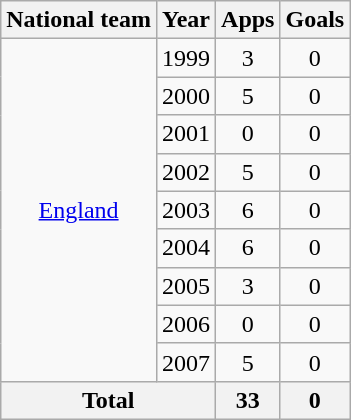<table class="wikitable" style="text-align:center">
<tr>
<th>National team</th>
<th>Year</th>
<th>Apps</th>
<th>Goals</th>
</tr>
<tr>
<td rowspan="9"><a href='#'>England</a></td>
<td>1999</td>
<td>3</td>
<td>0</td>
</tr>
<tr>
<td>2000</td>
<td>5</td>
<td>0</td>
</tr>
<tr>
<td>2001</td>
<td>0</td>
<td>0</td>
</tr>
<tr>
<td>2002</td>
<td>5</td>
<td>0</td>
</tr>
<tr>
<td>2003</td>
<td>6</td>
<td>0</td>
</tr>
<tr>
<td>2004</td>
<td>6</td>
<td>0</td>
</tr>
<tr>
<td>2005</td>
<td>3</td>
<td>0</td>
</tr>
<tr>
<td>2006</td>
<td>0</td>
<td>0</td>
</tr>
<tr>
<td>2007</td>
<td>5</td>
<td>0</td>
</tr>
<tr>
<th colspan="2">Total</th>
<th>33</th>
<th>0</th>
</tr>
</table>
